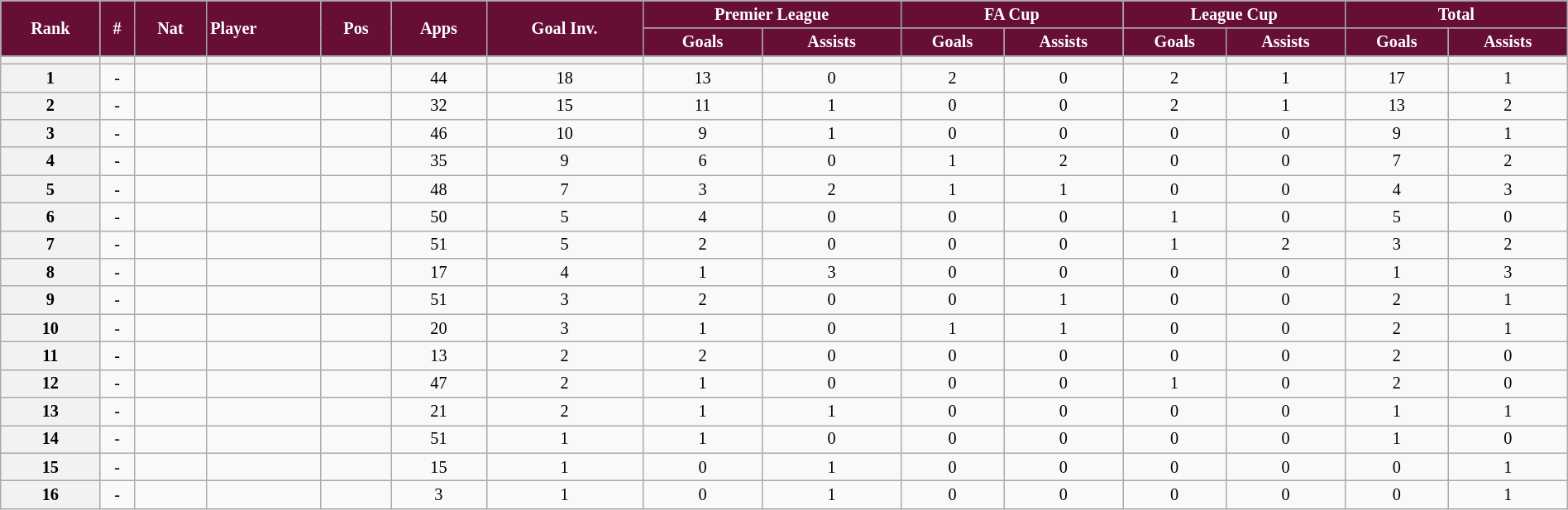<table class="wikitable sortable" style="text-align:center; font-size:84.5%; width:100%;">
<tr>
<th rowspan="2"; style="background:#670E36; color:#FFFFFF; text-align:center;">Rank</th>
<th rowspan="2"; style="background:#670E36; color:#FFFFFF; text-align:center;">#</th>
<th rowspan="2"; style="background:#670E36; color:#FFFFFF; text-align:center;">Nat</th>
<th rowspan="2"; style="background:#670E36; color:#FFFFFF; text-align:left;">Player</th>
<th rowspan="2"; style="background:#670E36; color:#FFFFFF; text-align:center;">Pos</th>
<th rowspan="2"; style="background:#670E36; color:#FFFFFF; text-align:center;">Apps</th>
<th rowspan="2"; style="background:#670E36; color:#FFFFFF; text-align:center;">Goal Inv.</th>
<th colspan="2"; style="background:#670E36; color:#FFFFFF; text-align:center;">Premier League</th>
<th colspan="2"; style="background:#670E36; color:#FFFFFF; text-align:center;">FA Cup</th>
<th colspan="2"; style="background:#670E36; color:#FFFFFF; text-align:center;">League Cup</th>
<th colspan="2"; style="background:#670E36; color:#FFFFFF; text-align:center;">Total</th>
</tr>
<tr>
<th style="background:#670E36; color:#FFFFFF; text-align:center;">Goals</th>
<th style="background:#670E36; color:#FFFFFF; text-align:center;">Assists</th>
<th style="background:#670E36; color:#FFFFFF; text-align:center;">Goals</th>
<th style="background:#670E36; color:#FFFFFF; text-align:center;">Assists</th>
<th style="background:#670E36; color:#FFFFFF; text-align:center;">Goals</th>
<th style="background:#670E36; color:#FFFFFF; text-align:center;">Assists</th>
<th style="background:#670E36; color:#FFFFFF; text-align:center;">Goals</th>
<th style="background:#670E36; color:#FFFFFF; text-align:center;">Assists</th>
</tr>
<tr>
<th></th>
<th></th>
<th></th>
<th></th>
<th></th>
<th></th>
<th></th>
<th></th>
<th></th>
<th></th>
<th></th>
<th></th>
<th></th>
<th></th>
<th></th>
</tr>
<tr>
<th>1</th>
<td>-</td>
<td></td>
<td style="text-align:left;"></td>
<td></td>
<td>44</td>
<td>18</td>
<td>13</td>
<td>0</td>
<td>2</td>
<td>0</td>
<td>2</td>
<td>1</td>
<td>17</td>
<td>1</td>
</tr>
<tr>
<th>2</th>
<td>-</td>
<td></td>
<td style="text-align:left;"></td>
<td></td>
<td>32</td>
<td>15</td>
<td>11</td>
<td>1</td>
<td>0</td>
<td>0</td>
<td>2</td>
<td>1</td>
<td>13</td>
<td>2</td>
</tr>
<tr>
<th>3</th>
<td>-</td>
<td></td>
<td style="text-align:left;"></td>
<td></td>
<td>46</td>
<td>10</td>
<td>9</td>
<td>1</td>
<td>0</td>
<td>0</td>
<td>0</td>
<td>0</td>
<td>9</td>
<td>1</td>
</tr>
<tr>
<th>4</th>
<td>-</td>
<td></td>
<td style="text-align:left;"></td>
<td></td>
<td>35</td>
<td>9</td>
<td>6</td>
<td>0</td>
<td>1</td>
<td>2</td>
<td>0</td>
<td>0</td>
<td>7</td>
<td>2</td>
</tr>
<tr>
<th>5</th>
<td>-</td>
<td></td>
<td style="text-align:left;"></td>
<td></td>
<td>48</td>
<td>7</td>
<td>3</td>
<td>2</td>
<td>1</td>
<td>1</td>
<td>0</td>
<td>0</td>
<td>4</td>
<td>3</td>
</tr>
<tr>
<th>6</th>
<td>-</td>
<td></td>
<td style="text-align:left;"></td>
<td></td>
<td>50</td>
<td>5</td>
<td>4</td>
<td>0</td>
<td>0</td>
<td>0</td>
<td>1</td>
<td>0</td>
<td>5</td>
<td>0</td>
</tr>
<tr>
<th>7</th>
<td>-</td>
<td></td>
<td style="text-align:left;"></td>
<td></td>
<td>51</td>
<td>5</td>
<td>2</td>
<td>0</td>
<td>0</td>
<td>0</td>
<td>1</td>
<td>2</td>
<td>3</td>
<td>2</td>
</tr>
<tr>
<th>8</th>
<td>-</td>
<td></td>
<td style="text-align:left;"></td>
<td></td>
<td>17</td>
<td>4</td>
<td>1</td>
<td>3</td>
<td>0</td>
<td>0</td>
<td>0</td>
<td>0</td>
<td>1</td>
<td>3</td>
</tr>
<tr>
<th>9</th>
<td>-</td>
<td></td>
<td style="text-align:left;"></td>
<td></td>
<td>51</td>
<td>3</td>
<td>2</td>
<td>0</td>
<td>0</td>
<td>1</td>
<td>0</td>
<td>0</td>
<td>2</td>
<td>1</td>
</tr>
<tr>
<th>10</th>
<td>-</td>
<td></td>
<td style="text-align:left;"></td>
<td></td>
<td>20</td>
<td>3</td>
<td>1</td>
<td>0</td>
<td>1</td>
<td>1</td>
<td>0</td>
<td>0</td>
<td>2</td>
<td>1</td>
</tr>
<tr>
<th>11</th>
<td>-</td>
<td></td>
<td style="text-align:left;"></td>
<td></td>
<td>13</td>
<td>2</td>
<td>2</td>
<td>0</td>
<td>0</td>
<td>0</td>
<td>0</td>
<td>0</td>
<td>2</td>
<td>0</td>
</tr>
<tr>
<th>12</th>
<td>-</td>
<td></td>
<td style="text-align:left;"></td>
<td></td>
<td>47</td>
<td>2</td>
<td>1</td>
<td>0</td>
<td>0</td>
<td>0</td>
<td>1</td>
<td>0</td>
<td>2</td>
<td>0</td>
</tr>
<tr>
<th>13</th>
<td>-</td>
<td></td>
<td style="text-align:left;"></td>
<td></td>
<td>21</td>
<td>2</td>
<td>1</td>
<td>1</td>
<td>0</td>
<td>0</td>
<td>0</td>
<td>0</td>
<td>1</td>
<td>1</td>
</tr>
<tr>
<th>14</th>
<td>-</td>
<td></td>
<td style="text-align:left;"></td>
<td></td>
<td>51</td>
<td>1</td>
<td>1</td>
<td>0</td>
<td>0</td>
<td>0</td>
<td>0</td>
<td>0</td>
<td>1</td>
<td>0</td>
</tr>
<tr>
<th>15</th>
<td>-</td>
<td></td>
<td style="text-align:left;"></td>
<td></td>
<td>15</td>
<td>1</td>
<td>0</td>
<td>1</td>
<td>0</td>
<td>0</td>
<td>0</td>
<td>0</td>
<td>0</td>
<td>1</td>
</tr>
<tr>
<th>16</th>
<td>-</td>
<td></td>
<td style="text-align:left;"></td>
<td></td>
<td>3</td>
<td>1</td>
<td>0</td>
<td>1</td>
<td>0</td>
<td>0</td>
<td>0</td>
<td>0</td>
<td>0</td>
<td>1</td>
</tr>
</table>
